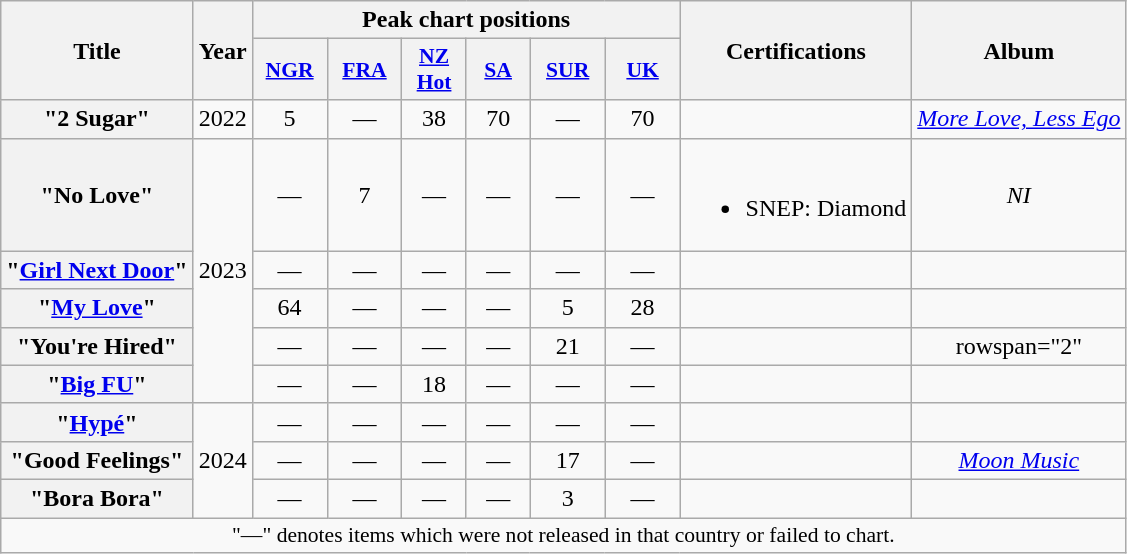<table class="wikitable plainrowheaders" style="text-align:center;">
<tr>
<th scope="col" rowspan="2">Title</th>
<th scope="col" rowspan="2">Year</th>
<th colspan="6">Peak chart positions</th>
<th scope="col" rowspan="2">Certifications</th>
<th scope="col" rowspan="2">Album</th>
</tr>
<tr>
<th scope="col" style="width:3em;font-size:90%;"><a href='#'>NGR</a><br></th>
<th scope="col" style="width:3em; font-size:90%"><a href='#'>FRA</a><br></th>
<th scope="col" style="width:2.5em;font-size:90%;"><a href='#'>NZ<br>Hot</a><br></th>
<th scope="col" style="width:2.5em;font-size:90%;"><a href='#'>SA</a><br></th>
<th scope="col" style="width:3em;font-size:90%;"><a href='#'>SUR</a><br></th>
<th scope="col" style="width:3em; font-size:90%"><a href='#'>UK</a><br></th>
</tr>
<tr>
<th scope="row">"2 Sugar"<br></th>
<td>2022</td>
<td>5</td>
<td>—</td>
<td>38</td>
<td>70</td>
<td>—</td>
<td>70</td>
<td></td>
<td><em><a href='#'>More Love, Less Ego</a></em></td>
</tr>
<tr>
<th scope="row">"No Love"<br></th>
<td rowspan="5">2023</td>
<td>—</td>
<td>7</td>
<td>—</td>
<td>—</td>
<td>—</td>
<td>—</td>
<td><br><ul><li>SNEP: Diamond</li></ul></td>
<td><em>NI</em></td>
</tr>
<tr>
<th scope="row">"<a href='#'>Girl Next Door</a>"<br></th>
<td>—</td>
<td>—</td>
<td>—</td>
<td>—</td>
<td>—</td>
<td>—</td>
<td></td>
<td></td>
</tr>
<tr>
<th scope="row">"<a href='#'>My Love</a>"<br></th>
<td>64</td>
<td>—</td>
<td>—</td>
<td>—</td>
<td>5</td>
<td>28</td>
<td></td>
<td></td>
</tr>
<tr>
<th scope="row">"You're Hired"<br></th>
<td>—</td>
<td>—</td>
<td>—</td>
<td>—</td>
<td>21</td>
<td>—</td>
<td></td>
<td>rowspan="2" </td>
</tr>
<tr>
<th scope="row">"<a href='#'>Big FU</a>"<br></th>
<td>—</td>
<td>—</td>
<td>18</td>
<td>—</td>
<td>—</td>
<td>—</td>
<td></td>
</tr>
<tr>
<th scope="row">"<a href='#'>Hypé</a>"<br></th>
<td rowspan="3">2024</td>
<td>—</td>
<td>—</td>
<td>—</td>
<td>—</td>
<td>—</td>
<td>—</td>
<td></td>
<td></td>
</tr>
<tr>
<th scope="row">"Good Feelings"<br></th>
<td>—</td>
<td>—</td>
<td>—</td>
<td>—</td>
<td>17</td>
<td>—</td>
<td></td>
<td><em><a href='#'>Moon Music</a></em></td>
</tr>
<tr>
<th scope="row">"Bora Bora"<br></th>
<td>—</td>
<td>—</td>
<td>—</td>
<td>—</td>
<td>3</td>
<td>—</td>
<td></td>
<td></td>
</tr>
<tr>
<td colspan="10" style="font-size:90%;">"—" denotes items which were not released in that country or failed to chart.</td>
</tr>
</table>
